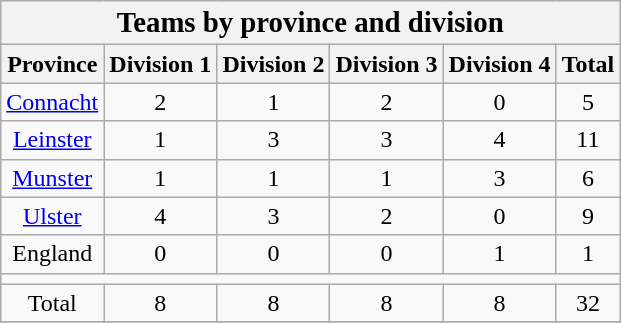<table class="wikitable" style="text-align:center">
<tr>
<th colspan=6><big>Teams by province and division</big></th>
</tr>
<tr>
<th>Province</th>
<th>Division 1</th>
<th>Division 2</th>
<th>Division 3</th>
<th>Division 4</th>
<th>Total</th>
</tr>
<tr>
<td><a href='#'>Connacht</a></td>
<td>2</td>
<td>1</td>
<td>2</td>
<td>0</td>
<td>5</td>
</tr>
<tr>
<td><a href='#'>Leinster</a></td>
<td>1</td>
<td>3</td>
<td>3</td>
<td>4</td>
<td>11</td>
</tr>
<tr>
<td><a href='#'>Munster</a></td>
<td>1</td>
<td>1</td>
<td>1</td>
<td>3</td>
<td>6</td>
</tr>
<tr>
<td><a href='#'>Ulster</a></td>
<td>4</td>
<td>3</td>
<td>2</td>
<td>0</td>
<td>9</td>
</tr>
<tr>
<td>England</td>
<td>0</td>
<td>0</td>
<td>0</td>
<td>1</td>
<td>1</td>
</tr>
<tr>
<td colspan=6></td>
</tr>
<tr>
<td>Total</td>
<td>8</td>
<td>8</td>
<td>8</td>
<td>8</td>
<td>32</td>
</tr>
<tr>
</tr>
</table>
